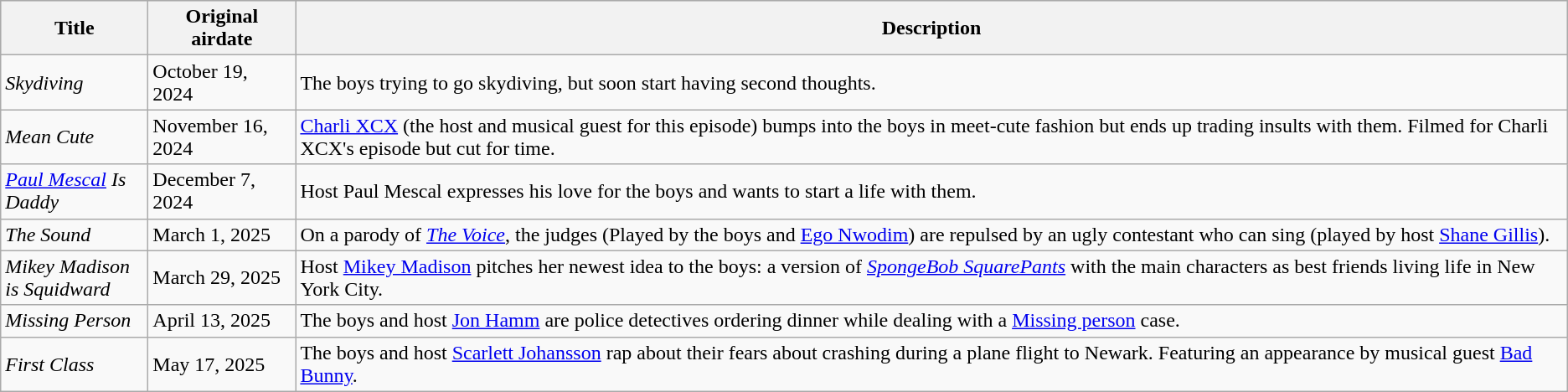<table class="wikitable">
<tr style="background:lightgrey;">
<th style="width:110px;">Title</th>
<th style="width:110px;">Original airdate</th>
<th>Description</th>
</tr>
<tr>
<td><em>Skydiving</em></td>
<td>October 19, 2024</td>
<td>The boys trying to go skydiving, but soon start having second thoughts.</td>
</tr>
<tr>
<td><em>Mean Cute</em></td>
<td>November 16, 2024</td>
<td><a href='#'>Charli XCX</a> (the host and musical guest for this episode) bumps into the boys in meet-cute fashion but ends up trading insults with them. Filmed for Charli XCX's episode but cut for time.</td>
</tr>
<tr>
<td><em><a href='#'>Paul Mescal</a> Is Daddy</em></td>
<td>December 7, 2024</td>
<td>Host Paul Mescal expresses his love for the boys and wants to start a life with them.</td>
</tr>
<tr>
<td><em>The Sound</em></td>
<td>March 1, 2025</td>
<td>On a parody of <em><a href='#'>The Voice</a></em>, the judges (Played by the boys and <a href='#'>Ego Nwodim</a>) are repulsed by an ugly contestant who can sing (played by host <a href='#'>Shane Gillis</a>).</td>
</tr>
<tr>
<td><em>Mikey Madison is Squidward</em></td>
<td>March 29, 2025</td>
<td>Host <a href='#'>Mikey Madison</a> pitches her newest idea to the boys: a version of <em><a href='#'>SpongeBob SquarePants</a></em> with the main characters as best friends living life in New York City.</td>
</tr>
<tr>
<td><em>Missing Person</em></td>
<td>April 13, 2025</td>
<td>The boys and host <a href='#'>Jon Hamm</a> are police detectives ordering dinner while dealing with a <a href='#'>Missing person</a> case.</td>
</tr>
<tr>
<td><em>First Class</em></td>
<td>May 17, 2025</td>
<td>The boys and host <a href='#'>Scarlett Johansson</a> rap about their fears about crashing during a plane flight to Newark. Featuring an appearance by musical guest <a href='#'>Bad Bunny</a>.</td>
</tr>
</table>
